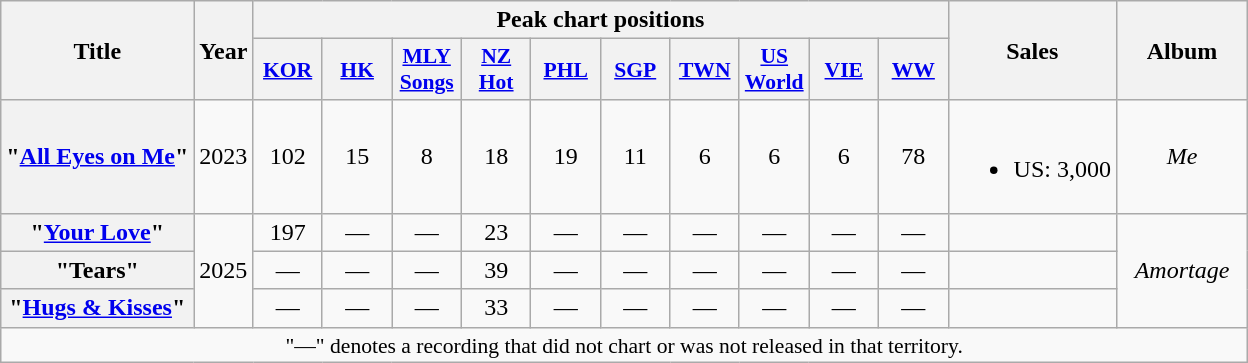<table class="wikitable plainrowheaders" style="text-align:center">
<tr>
<th scope="col" rowspan="2">Title</th>
<th scope="col" rowspan="2">Year</th>
<th scope="col" colspan="10">Peak chart positions</th>
<th scope="col" rowspan="2">Sales</th>
<th scope="col" rowspan="2" style="width:5em">Album</th>
</tr>
<tr>
<th scope="col" style="width:2.75em;font-size:90%"><a href='#'>KOR</a><br></th>
<th scope="col" style="width:2.75em;font-size:90%"><a href='#'>HK</a><br></th>
<th scope="col" style="width:2.75em;font-size:90%"><a href='#'>MLY<br>Songs</a><br></th>
<th scope="col" style="width:2.75em;font-size:90%"><a href='#'>NZ<br>Hot</a><br></th>
<th scope="col" style="width:2.75em;font-size:90%"><a href='#'>PHL</a><br></th>
<th scope="col" style="width:2.75em;font-size:90%"><a href='#'>SGP</a><br></th>
<th scope="col" style="width:2.75em;font-size:90%"><a href='#'>TWN</a><br></th>
<th scope="col" style="width:2.75em;font-size:90%"><a href='#'>US<br>World</a><br></th>
<th scope="col" style="width:2.75em;font-size:90%"><a href='#'>VIE</a><br></th>
<th scope="col" style="width:2.75em;font-size:90%"><a href='#'>WW</a><br></th>
</tr>
<tr>
<th scope="row">"<a href='#'>All Eyes on Me</a>"</th>
<td>2023</td>
<td>102</td>
<td>15</td>
<td>8</td>
<td>18</td>
<td>19</td>
<td>11</td>
<td>6</td>
<td>6</td>
<td>6</td>
<td>78</td>
<td><br><ul><li>US: 3,000</li></ul></td>
<td><em>Me</em></td>
</tr>
<tr>
<th scope="row">"<a href='#'>Your Love</a>"</th>
<td rowspan="3">2025</td>
<td>197</td>
<td>—</td>
<td>—</td>
<td>23</td>
<td>—</td>
<td>—</td>
<td>—</td>
<td>—</td>
<td>—</td>
<td>—</td>
<td></td>
<td rowspan="3"><em>Amortage</em></td>
</tr>
<tr>
<th scope="row">"Tears"</th>
<td>—</td>
<td>—</td>
<td>—</td>
<td>39</td>
<td>—</td>
<td>—</td>
<td>—</td>
<td>—</td>
<td>—</td>
<td>—</td>
<td></td>
</tr>
<tr>
<th scope="row">"<a href='#'>Hugs & Kisses</a>"</th>
<td>—</td>
<td>—</td>
<td>—</td>
<td>33</td>
<td>—</td>
<td>—</td>
<td>—</td>
<td>—</td>
<td>—</td>
<td>—</td>
<td></td>
</tr>
<tr>
<td colspan="14" style="font-size:90%">"—" denotes a recording that did not chart or was not released in that territory.</td>
</tr>
</table>
